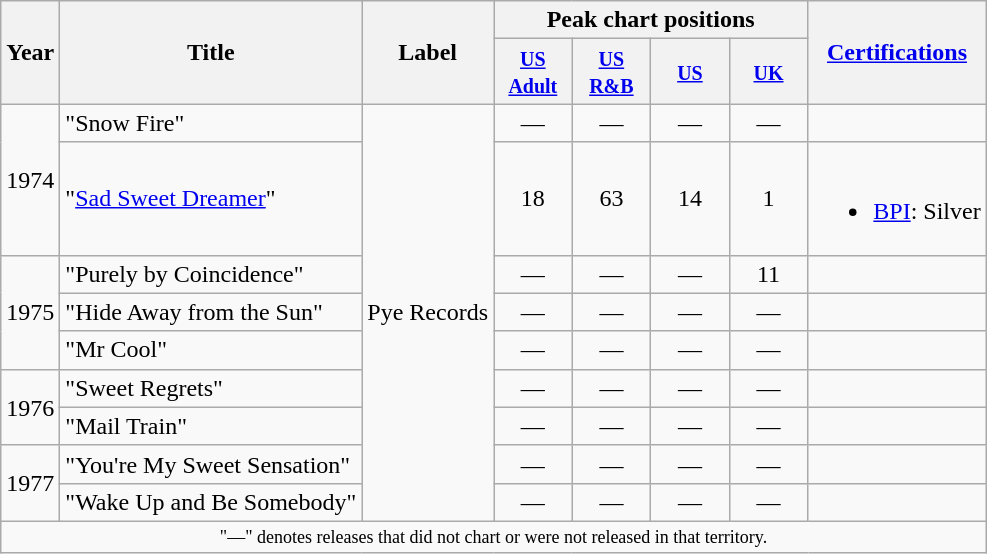<table class="wikitable">
<tr>
<th scope="col" rowspan="2">Year</th>
<th scope="col" rowspan="2">Title</th>
<th scope="col" rowspan="2">Label</th>
<th scope="col" colspan="4">Peak chart positions</th>
<th scope="col" rowspan="2"><a href='#'>Certifications</a></th>
</tr>
<tr>
<th style="width:45px;"><small><a href='#'>US Adult</a></small><br></th>
<th style="width:45px;"><small><a href='#'>US R&B</a></small><br></th>
<th style="width:45px;"><small><a href='#'>US</a></small><br></th>
<th style="width:45px;"><small><a href='#'>UK</a></small><br></th>
</tr>
<tr>
<td rowspan="2">1974</td>
<td>"Snow Fire"</td>
<td rowspan="9">Pye Records</td>
<td align=center>—</td>
<td align=center>—</td>
<td align=center>—</td>
<td align=center>—</td>
<td></td>
</tr>
<tr>
<td>"<a href='#'>Sad Sweet Dreamer</a>"</td>
<td align=center>18</td>
<td align=center>63</td>
<td align=center>14</td>
<td align=center>1</td>
<td><br><ul><li><a href='#'>BPI</a>: Silver</li></ul></td>
</tr>
<tr>
<td rowspan="3">1975</td>
<td>"Purely by Coincidence"</td>
<td align=center>—</td>
<td align=center>—</td>
<td align=center>—</td>
<td align=center>11</td>
<td></td>
</tr>
<tr>
<td>"Hide Away from the Sun"</td>
<td align=center>—</td>
<td align=center>—</td>
<td align=center>—</td>
<td align=center>—</td>
<td></td>
</tr>
<tr>
<td>"Mr Cool"</td>
<td align=center>—</td>
<td align=center>—</td>
<td align=center>—</td>
<td align=center>—</td>
<td></td>
</tr>
<tr>
<td rowspan="2">1976</td>
<td>"Sweet Regrets"</td>
<td align=center>—</td>
<td align=center>—</td>
<td align=center>—</td>
<td align=center>—</td>
<td></td>
</tr>
<tr>
<td>"Mail Train"</td>
<td align=center>—</td>
<td align=center>—</td>
<td align=center>—</td>
<td align=center>—</td>
<td></td>
</tr>
<tr>
<td rowspan="2">1977</td>
<td>"You're My Sweet Sensation"</td>
<td align=center>—</td>
<td align=center>—</td>
<td align=center>—</td>
<td align=center>—</td>
<td></td>
</tr>
<tr>
<td>"Wake Up and Be Somebody"</td>
<td align=center>—</td>
<td align=center>—</td>
<td align=center>—</td>
<td align=center>—</td>
<td></td>
</tr>
<tr>
<td colspan="8" style="text-align:center; font-size:9pt;">"—" denotes releases that did not chart or were not released in that territory.</td>
</tr>
</table>
